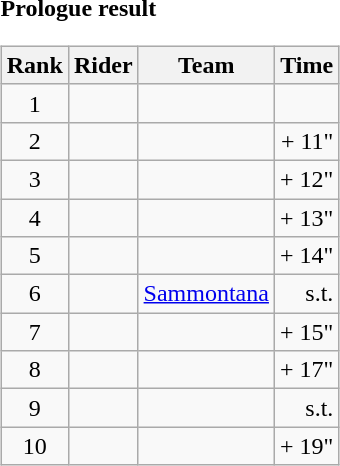<table>
<tr>
<td><strong>Prologue result</strong><br><table class="wikitable">
<tr>
<th scope="col">Rank</th>
<th scope="col">Rider</th>
<th scope="col">Team</th>
<th scope="col">Time</th>
</tr>
<tr>
<td style="text-align:center;">1</td>
<td></td>
<td></td>
<td style="text-align:right;"></td>
</tr>
<tr>
<td style="text-align:center;">2</td>
<td></td>
<td></td>
<td style="text-align:right;">+ 11"</td>
</tr>
<tr>
<td style="text-align:center;">3</td>
<td></td>
<td></td>
<td style="text-align:right;">+ 12"</td>
</tr>
<tr>
<td style="text-align:center;">4</td>
<td></td>
<td></td>
<td style="text-align:right;">+ 13"</td>
</tr>
<tr>
<td style="text-align:center;">5</td>
<td></td>
<td></td>
<td style="text-align:right;">+ 14"</td>
</tr>
<tr>
<td style="text-align:center;">6</td>
<td></td>
<td><a href='#'>Sammontana</a></td>
<td style="text-align:right;">s.t.</td>
</tr>
<tr>
<td style="text-align:center;">7</td>
<td></td>
<td></td>
<td style="text-align:right;">+ 15"</td>
</tr>
<tr>
<td style="text-align:center;">8</td>
<td></td>
<td></td>
<td style="text-align:right;">+ 17"</td>
</tr>
<tr>
<td style="text-align:center;">9</td>
<td></td>
<td></td>
<td style="text-align:right;">s.t.</td>
</tr>
<tr>
<td style="text-align:center;">10</td>
<td></td>
<td></td>
<td style="text-align:right;">+ 19"</td>
</tr>
</table>
</td>
</tr>
</table>
